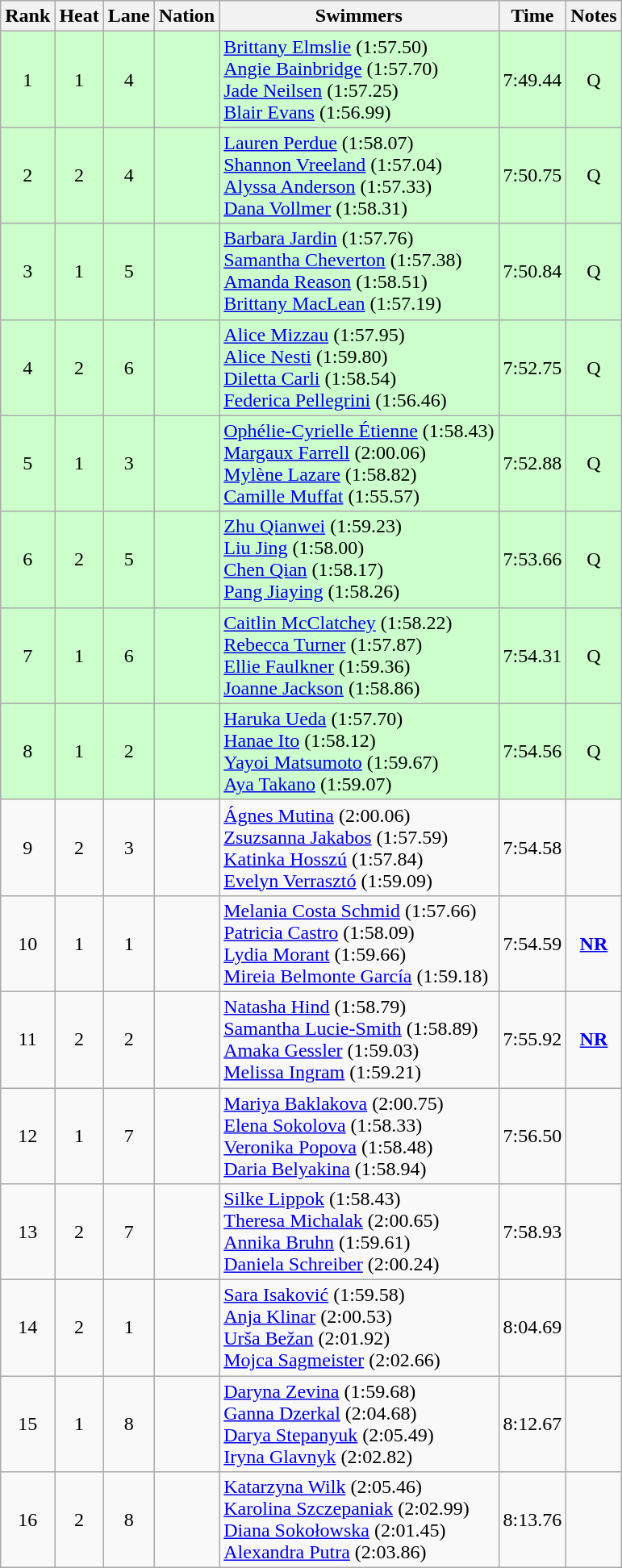<table class="wikitable sortable" style="text-align:center">
<tr>
<th>Rank</th>
<th>Heat</th>
<th>Lane</th>
<th>Nation</th>
<th>Swimmers</th>
<th>Time</th>
<th>Notes</th>
</tr>
<tr bgcolor=ccffcc>
<td>1</td>
<td>1</td>
<td>4</td>
<td align=left></td>
<td align=left><a href='#'>Brittany Elmslie</a> (1:57.50)<br> <a href='#'>Angie Bainbridge</a> (1:57.70)<br> <a href='#'>Jade Neilsen</a> (1:57.25)<br> <a href='#'>Blair Evans</a> (1:56.99)</td>
<td>7:49.44</td>
<td>Q</td>
</tr>
<tr bgcolor=ccffcc>
<td>2</td>
<td>2</td>
<td>4</td>
<td align=left></td>
<td align=left><a href='#'>Lauren Perdue</a> (1:58.07)<br> <a href='#'>Shannon Vreeland</a> (1:57.04)<br> <a href='#'>Alyssa Anderson</a> (1:57.33)<br> <a href='#'>Dana Vollmer</a> (1:58.31)</td>
<td>7:50.75</td>
<td>Q</td>
</tr>
<tr bgcolor=ccffcc>
<td>3</td>
<td>1</td>
<td>5</td>
<td align=left></td>
<td align=left><a href='#'>Barbara Jardin</a> (1:57.76)<br> <a href='#'>Samantha Cheverton</a> (1:57.38)<br> <a href='#'>Amanda Reason</a> (1:58.51)<br> <a href='#'>Brittany MacLean</a> (1:57.19)</td>
<td>7:50.84</td>
<td>Q</td>
</tr>
<tr bgcolor=ccffcc>
<td>4</td>
<td>2</td>
<td>6</td>
<td align=left></td>
<td align=left><a href='#'>Alice Mizzau</a> (1:57.95)<br> <a href='#'>Alice Nesti</a> (1:59.80)<br> <a href='#'>Diletta Carli</a> (1:58.54)<br> <a href='#'>Federica Pellegrini</a> (1:56.46)</td>
<td>7:52.75</td>
<td>Q</td>
</tr>
<tr bgcolor=ccffcc>
<td>5</td>
<td>1</td>
<td>3</td>
<td align=left></td>
<td align=left><a href='#'>Ophélie-Cyrielle Étienne</a> (1:58.43)<br> <a href='#'>Margaux Farrell</a> (2:00.06)<br> <a href='#'>Mylène Lazare</a> (1:58.82)<br> <a href='#'>Camille Muffat</a> (1:55.57)</td>
<td>7:52.88</td>
<td>Q</td>
</tr>
<tr bgcolor=ccffcc>
<td>6</td>
<td>2</td>
<td>5</td>
<td align=left></td>
<td align=left><a href='#'>Zhu Qianwei</a> (1:59.23)<br> <a href='#'>Liu Jing</a> (1:58.00)<br> <a href='#'>Chen Qian</a> (1:58.17)<br> <a href='#'>Pang Jiaying</a> (1:58.26)</td>
<td>7:53.66</td>
<td>Q</td>
</tr>
<tr bgcolor=ccffcc>
<td>7</td>
<td>1</td>
<td>6</td>
<td align=left></td>
<td align=left><a href='#'>Caitlin McClatchey</a> (1:58.22)<br> <a href='#'>Rebecca Turner</a> (1:57.87)<br> <a href='#'>Ellie Faulkner</a> (1:59.36)<br> <a href='#'>Joanne Jackson</a> (1:58.86)</td>
<td>7:54.31</td>
<td>Q</td>
</tr>
<tr bgcolor=ccffcc>
<td>8</td>
<td>1</td>
<td>2</td>
<td align=left></td>
<td align=left><a href='#'>Haruka Ueda</a> (1:57.70)<br> <a href='#'>Hanae Ito</a> (1:58.12)<br> <a href='#'>Yayoi Matsumoto</a> (1:59.67)<br> <a href='#'>Aya Takano</a> (1:59.07)</td>
<td>7:54.56</td>
<td>Q</td>
</tr>
<tr>
<td>9</td>
<td>2</td>
<td>3</td>
<td align=left></td>
<td align=left><a href='#'>Ágnes Mutina</a> (2:00.06)<br> <a href='#'>Zsuzsanna Jakabos</a> (1:57.59)<br><a href='#'>Katinka Hosszú</a> (1:57.84)<br> <a href='#'>Evelyn Verrasztó</a> (1:59.09)</td>
<td>7:54.58</td>
<td></td>
</tr>
<tr>
<td>10</td>
<td>1</td>
<td>1</td>
<td align=left></td>
<td align=left><a href='#'>Melania Costa Schmid</a> (1:57.66)<br> <a href='#'>Patricia Castro</a> (1:58.09)<br> <a href='#'>Lydia Morant</a> (1:59.66)<br> <a href='#'>Mireia Belmonte García</a> (1:59.18)</td>
<td>7:54.59</td>
<td><strong><a href='#'>NR</a></strong></td>
</tr>
<tr>
<td>11</td>
<td>2</td>
<td>2</td>
<td align=left></td>
<td align=left><a href='#'>Natasha Hind</a> (1:58.79)<br> <a href='#'>Samantha Lucie-Smith</a> (1:58.89)<br> <a href='#'>Amaka Gessler</a> (1:59.03)<br> <a href='#'>Melissa Ingram</a> (1:59.21)</td>
<td>7:55.92</td>
<td><strong><a href='#'>NR</a></strong></td>
</tr>
<tr>
<td>12</td>
<td>1</td>
<td>7</td>
<td align=left></td>
<td align=left><a href='#'>Mariya Baklakova</a> (2:00.75)<br> <a href='#'>Elena Sokolova</a> (1:58.33)<br> <a href='#'>Veronika Popova</a> (1:58.48)<br> <a href='#'>Daria Belyakina</a> (1:58.94)</td>
<td>7:56.50</td>
<td></td>
</tr>
<tr>
<td>13</td>
<td>2</td>
<td>7</td>
<td align=left></td>
<td align=left><a href='#'>Silke Lippok</a> (1:58.43)<br> <a href='#'>Theresa Michalak</a> (2:00.65)<br> <a href='#'>Annika Bruhn</a> (1:59.61)<br> <a href='#'>Daniela Schreiber</a> (2:00.24)</td>
<td>7:58.93</td>
<td></td>
</tr>
<tr>
<td>14</td>
<td>2</td>
<td>1</td>
<td align=left></td>
<td align=left><a href='#'>Sara Isaković</a> (1:59.58)<br> <a href='#'>Anja Klinar</a> (2:00.53)<br> <a href='#'>Urša Bežan</a> (2:01.92)<br> <a href='#'>Mojca Sagmeister</a> (2:02.66)</td>
<td>8:04.69</td>
<td></td>
</tr>
<tr>
<td>15</td>
<td>1</td>
<td>8</td>
<td align=left></td>
<td align=left><a href='#'>Daryna Zevina</a> (1:59.68)<br> <a href='#'>Ganna Dzerkal</a> (2:04.68)<br> <a href='#'>Darya Stepanyuk</a> (2:05.49)<br> <a href='#'>Iryna Glavnyk</a> (2:02.82)</td>
<td>8:12.67</td>
<td></td>
</tr>
<tr>
<td>16</td>
<td>2</td>
<td>8</td>
<td align=left></td>
<td align=left><a href='#'>Katarzyna Wilk</a> (2:05.46)<br> <a href='#'>Karolina Szczepaniak</a> (2:02.99)<br> <a href='#'>Diana Sokołowska</a> (2:01.45)<br> <a href='#'>Alexandra Putra</a> (2:03.86)</td>
<td>8:13.76</td>
<td></td>
</tr>
</table>
